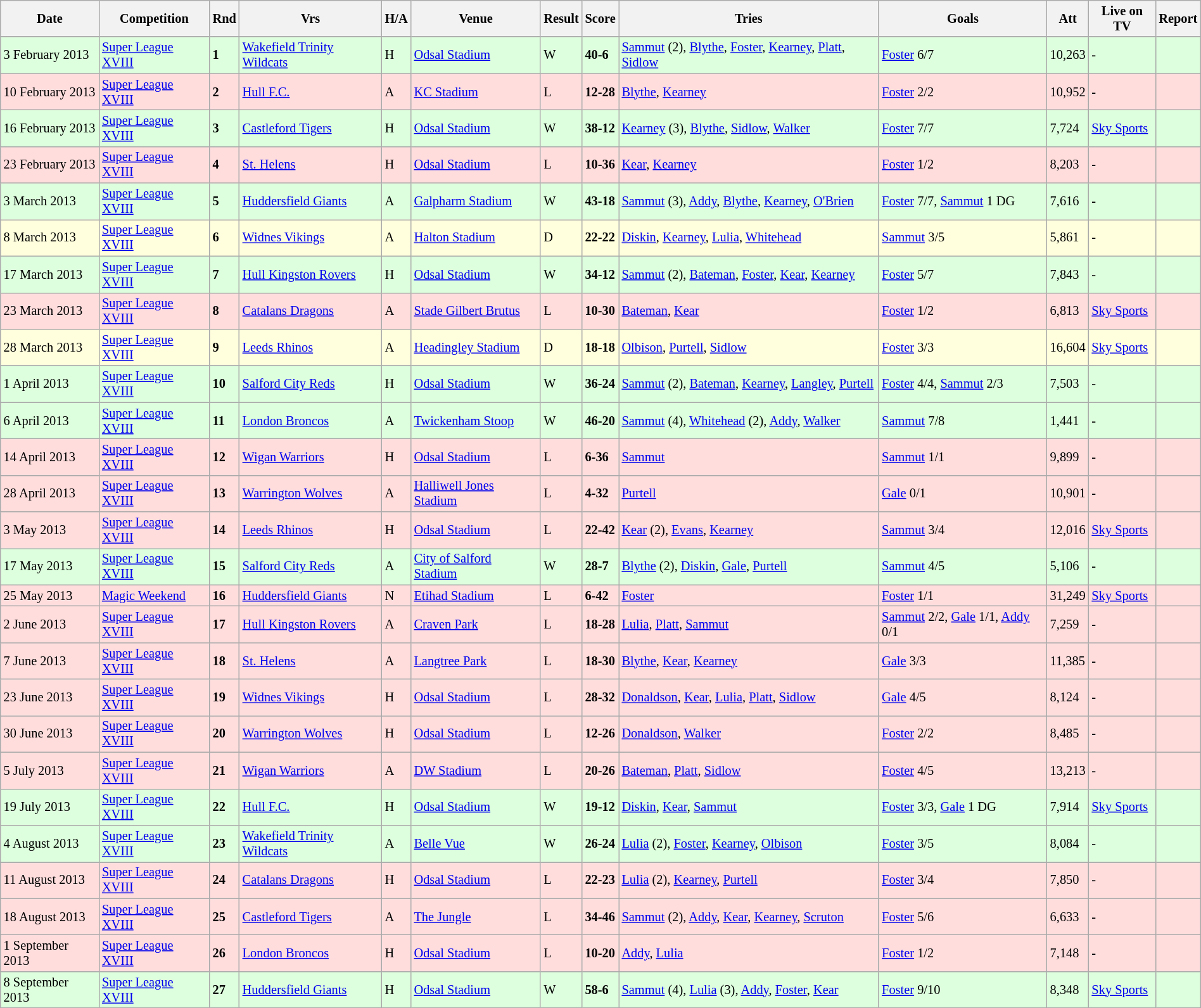<table class="wikitable" style="font-size:85%;" width="100%">
<tr>
<th>Date</th>
<th>Competition</th>
<th>Rnd</th>
<th>Vrs</th>
<th>H/A</th>
<th>Venue</th>
<th>Result</th>
<th>Score</th>
<th>Tries</th>
<th>Goals</th>
<th>Att</th>
<th>Live on TV</th>
<th>Report</th>
</tr>
<tr style="background:#ddffdd;" width=20|>
<td>3 February 2013</td>
<td><a href='#'>Super League XVIII</a></td>
<td><strong>1</strong></td>
<td><a href='#'>Wakefield Trinity Wildcats</a></td>
<td>H</td>
<td><a href='#'>Odsal Stadium</a></td>
<td>W</td>
<td><strong>40-6</strong></td>
<td><a href='#'>Sammut</a> (2), <a href='#'>Blythe</a>, <a href='#'>Foster</a>, <a href='#'>Kearney</a>, <a href='#'>Platt</a>, <a href='#'>Sidlow</a></td>
<td><a href='#'>Foster</a> 6/7</td>
<td>10,263</td>
<td>-</td>
<td></td>
</tr>
<tr style="background:#ffdddd;" width=20|>
<td>10 February 2013</td>
<td><a href='#'>Super League XVIII</a></td>
<td><strong>2</strong></td>
<td><a href='#'>Hull F.C.</a></td>
<td>A</td>
<td><a href='#'>KC Stadium</a></td>
<td>L</td>
<td><strong>12-28</strong></td>
<td><a href='#'>Blythe</a>, <a href='#'>Kearney</a></td>
<td><a href='#'>Foster</a> 2/2</td>
<td>10,952</td>
<td>-</td>
<td></td>
</tr>
<tr style="background:#ddffdd;" width=20|>
<td>16 February 2013</td>
<td><a href='#'>Super League XVIII</a></td>
<td><strong>3</strong></td>
<td><a href='#'>Castleford Tigers</a></td>
<td>H</td>
<td><a href='#'>Odsal Stadium</a></td>
<td>W</td>
<td><strong>38-12</strong></td>
<td><a href='#'>Kearney</a> (3), <a href='#'>Blythe</a>, <a href='#'>Sidlow</a>, <a href='#'>Walker</a></td>
<td><a href='#'>Foster</a> 7/7</td>
<td>7,724</td>
<td><a href='#'>Sky Sports</a></td>
<td></td>
</tr>
<tr style="background:#ffdddd;" width=20|>
<td>23 February 2013</td>
<td><a href='#'>Super League XVIII</a></td>
<td><strong>4</strong></td>
<td><a href='#'>St. Helens</a></td>
<td>H</td>
<td><a href='#'>Odsal Stadium</a></td>
<td>L</td>
<td><strong>10-36</strong></td>
<td><a href='#'>Kear</a>, <a href='#'>Kearney</a></td>
<td><a href='#'>Foster</a> 1/2</td>
<td>8,203</td>
<td>-</td>
<td></td>
</tr>
<tr style="background:#ddffdd;" width=20|>
<td>3 March 2013</td>
<td><a href='#'>Super League XVIII</a></td>
<td><strong>5</strong></td>
<td><a href='#'>Huddersfield Giants</a></td>
<td>A</td>
<td><a href='#'>Galpharm Stadium</a></td>
<td>W</td>
<td><strong>43-18</strong></td>
<td><a href='#'>Sammut</a> (3), <a href='#'>Addy</a>, <a href='#'>Blythe</a>, <a href='#'>Kearney</a>, <a href='#'>O'Brien</a></td>
<td><a href='#'>Foster</a> 7/7, <a href='#'>Sammut</a> 1 DG</td>
<td>7,616</td>
<td>-</td>
<td></td>
</tr>
<tr style="background:#ffffdd"  width=20|>
<td>8 March 2013</td>
<td><a href='#'>Super League XVIII</a></td>
<td><strong>6</strong></td>
<td><a href='#'>Widnes Vikings</a></td>
<td>A</td>
<td><a href='#'>Halton Stadium</a></td>
<td>D</td>
<td><strong>22-22</strong></td>
<td><a href='#'>Diskin</a>, <a href='#'>Kearney</a>, <a href='#'>Lulia</a>, <a href='#'>Whitehead</a></td>
<td><a href='#'>Sammut</a> 3/5</td>
<td>5,861</td>
<td>-</td>
<td></td>
</tr>
<tr style="background:#ddffdd;" width=20|>
<td>17 March 2013</td>
<td><a href='#'>Super League XVIII</a></td>
<td><strong>7</strong></td>
<td><a href='#'>Hull Kingston Rovers</a></td>
<td>H</td>
<td><a href='#'>Odsal Stadium</a></td>
<td>W</td>
<td><strong>34-12</strong></td>
<td><a href='#'>Sammut</a> (2), <a href='#'>Bateman</a>, <a href='#'>Foster</a>, <a href='#'>Kear</a>, <a href='#'>Kearney</a></td>
<td><a href='#'>Foster</a> 5/7</td>
<td>7,843</td>
<td>-</td>
<td></td>
</tr>
<tr style="background:#ffdddd;" width=20|>
<td>23 March 2013</td>
<td><a href='#'>Super League XVIII</a></td>
<td><strong>8</strong></td>
<td><a href='#'>Catalans Dragons</a></td>
<td>A</td>
<td><a href='#'>Stade Gilbert Brutus</a></td>
<td>L</td>
<td><strong>10-30</strong></td>
<td><a href='#'>Bateman</a>, <a href='#'>Kear</a></td>
<td><a href='#'>Foster</a> 1/2</td>
<td>6,813</td>
<td><a href='#'>Sky Sports</a></td>
<td></td>
</tr>
<tr style="background:#ffffdd"  width=20|>
<td>28 March 2013</td>
<td><a href='#'>Super League XVIII</a></td>
<td><strong>9</strong></td>
<td><a href='#'>Leeds Rhinos</a></td>
<td>A</td>
<td><a href='#'>Headingley Stadium</a></td>
<td>D</td>
<td><strong>18-18</strong></td>
<td><a href='#'>Olbison</a>, <a href='#'>Purtell</a>, <a href='#'>Sidlow</a></td>
<td><a href='#'>Foster</a> 3/3</td>
<td>16,604</td>
<td><a href='#'>Sky Sports</a></td>
<td></td>
</tr>
<tr style="background:#ddffdd;" width=20|>
<td>1 April 2013</td>
<td><a href='#'>Super League XVIII</a></td>
<td><strong>10</strong></td>
<td><a href='#'>Salford City Reds</a></td>
<td>H</td>
<td><a href='#'>Odsal Stadium</a></td>
<td>W</td>
<td><strong>36-24</strong></td>
<td><a href='#'>Sammut</a> (2), <a href='#'>Bateman</a>, <a href='#'>Kearney</a>, <a href='#'>Langley</a>, <a href='#'>Purtell</a></td>
<td><a href='#'>Foster</a> 4/4, <a href='#'>Sammut</a> 2/3</td>
<td>7,503</td>
<td>-</td>
<td></td>
</tr>
<tr style="background:#ddffdd;" width=20|>
<td>6 April 2013</td>
<td><a href='#'>Super League XVIII</a></td>
<td><strong>11</strong></td>
<td><a href='#'>London Broncos</a></td>
<td>A</td>
<td><a href='#'>Twickenham Stoop</a></td>
<td>W</td>
<td><strong>46-20</strong></td>
<td><a href='#'>Sammut</a> (4), <a href='#'>Whitehead</a> (2), <a href='#'>Addy</a>, <a href='#'>Walker</a></td>
<td><a href='#'>Sammut</a> 7/8</td>
<td>1,441</td>
<td>-</td>
<td></td>
</tr>
<tr style="background:#ffdddd;" width=20|>
<td>14 April 2013</td>
<td><a href='#'>Super League XVIII</a></td>
<td><strong>12</strong></td>
<td><a href='#'>Wigan Warriors</a></td>
<td>H</td>
<td><a href='#'>Odsal Stadium</a></td>
<td>L</td>
<td><strong>6-36</strong></td>
<td><a href='#'>Sammut</a></td>
<td><a href='#'>Sammut</a> 1/1</td>
<td>9,899</td>
<td>-</td>
<td></td>
</tr>
<tr style="background:#ffdddd;" width=20|>
<td>28 April 2013</td>
<td><a href='#'>Super League XVIII</a></td>
<td><strong>13</strong></td>
<td><a href='#'>Warrington Wolves</a></td>
<td>A</td>
<td><a href='#'>Halliwell Jones Stadium</a></td>
<td>L</td>
<td><strong>4-32</strong></td>
<td><a href='#'>Purtell</a></td>
<td><a href='#'>Gale</a> 0/1</td>
<td>10,901</td>
<td>-</td>
<td></td>
</tr>
<tr style="background:#ffdddd;" width=20|>
<td>3 May 2013</td>
<td><a href='#'>Super League XVIII</a></td>
<td><strong>14</strong></td>
<td><a href='#'>Leeds Rhinos</a></td>
<td>H</td>
<td><a href='#'>Odsal Stadium</a></td>
<td>L</td>
<td><strong>22-42</strong></td>
<td><a href='#'>Kear</a> (2), <a href='#'>Evans</a>, <a href='#'>Kearney</a></td>
<td><a href='#'>Sammut</a> 3/4</td>
<td>12,016</td>
<td><a href='#'>Sky Sports</a></td>
<td></td>
</tr>
<tr style="background:#ddffdd;" width=20|>
<td>17 May 2013</td>
<td><a href='#'>Super League XVIII</a></td>
<td><strong>15</strong></td>
<td><a href='#'>Salford City Reds</a></td>
<td>A</td>
<td><a href='#'>City of Salford Stadium</a></td>
<td>W</td>
<td><strong>28-7</strong></td>
<td><a href='#'>Blythe</a> (2), <a href='#'>Diskin</a>, <a href='#'>Gale</a>, <a href='#'>Purtell</a></td>
<td><a href='#'>Sammut</a> 4/5</td>
<td>5,106</td>
<td>-</td>
<td></td>
</tr>
<tr style="background:#ffdddd;" width=20|>
<td>25 May 2013</td>
<td><a href='#'>Magic Weekend</a></td>
<td><strong>16</strong></td>
<td><a href='#'>Huddersfield Giants</a></td>
<td>N</td>
<td><a href='#'>Etihad Stadium</a></td>
<td>L</td>
<td><strong>6-42</strong></td>
<td><a href='#'>Foster</a></td>
<td><a href='#'>Foster</a> 1/1</td>
<td>31,249</td>
<td><a href='#'>Sky Sports</a></td>
<td></td>
</tr>
<tr style="background:#ffdddd;" width=20|>
<td>2 June 2013</td>
<td><a href='#'>Super League XVIII</a></td>
<td><strong>17</strong></td>
<td><a href='#'>Hull Kingston Rovers</a></td>
<td>A</td>
<td><a href='#'>Craven Park</a></td>
<td>L</td>
<td><strong>18-28</strong></td>
<td><a href='#'>Lulia</a>, <a href='#'>Platt</a>, <a href='#'>Sammut</a></td>
<td><a href='#'>Sammut</a> 2/2, <a href='#'>Gale</a> 1/1, <a href='#'>Addy</a> 0/1</td>
<td>7,259</td>
<td>-</td>
<td></td>
</tr>
<tr style="background:#ffdddd;" width=20|>
<td>7 June 2013</td>
<td><a href='#'>Super League XVIII</a></td>
<td><strong>18</strong></td>
<td><a href='#'>St. Helens</a></td>
<td>A</td>
<td><a href='#'>Langtree Park</a></td>
<td>L</td>
<td><strong>18-30</strong></td>
<td><a href='#'>Blythe</a>, <a href='#'>Kear</a>, <a href='#'>Kearney</a></td>
<td><a href='#'>Gale</a> 3/3</td>
<td>11,385</td>
<td>-</td>
<td></td>
</tr>
<tr style="background:#ffdddd;" width=20|>
<td>23 June 2013</td>
<td><a href='#'>Super League XVIII</a></td>
<td><strong>19</strong></td>
<td><a href='#'>Widnes Vikings</a></td>
<td>H</td>
<td><a href='#'>Odsal Stadium</a></td>
<td>L</td>
<td><strong>28-32</strong></td>
<td><a href='#'>Donaldson</a>, <a href='#'>Kear</a>, <a href='#'>Lulia</a>, <a href='#'>Platt</a>, <a href='#'>Sidlow</a></td>
<td><a href='#'>Gale</a> 4/5</td>
<td>8,124</td>
<td>-</td>
<td></td>
</tr>
<tr style="background:#ffdddd;" width=20|>
<td>30 June 2013</td>
<td><a href='#'>Super League XVIII</a></td>
<td><strong>20</strong></td>
<td><a href='#'>Warrington Wolves</a></td>
<td>H</td>
<td><a href='#'>Odsal Stadium</a></td>
<td>L</td>
<td><strong>12-26</strong></td>
<td><a href='#'>Donaldson</a>, <a href='#'>Walker</a></td>
<td><a href='#'>Foster</a> 2/2</td>
<td>8,485</td>
<td>-</td>
<td></td>
</tr>
<tr style="background:#ffdddd;" width=20|>
<td>5 July 2013</td>
<td><a href='#'>Super League XVIII</a></td>
<td><strong>21</strong></td>
<td><a href='#'>Wigan Warriors</a></td>
<td>A</td>
<td><a href='#'>DW Stadium</a></td>
<td>L</td>
<td><strong>20-26</strong></td>
<td><a href='#'>Bateman</a>, <a href='#'>Platt</a>, <a href='#'>Sidlow</a></td>
<td><a href='#'>Foster</a> 4/5</td>
<td>13,213</td>
<td>-</td>
<td></td>
</tr>
<tr style="background:#ddffdd;" width=20|>
<td>19 July 2013</td>
<td><a href='#'>Super League XVIII</a></td>
<td><strong>22</strong></td>
<td><a href='#'>Hull F.C.</a></td>
<td>H</td>
<td><a href='#'>Odsal Stadium</a></td>
<td>W</td>
<td><strong>19-12</strong></td>
<td><a href='#'>Diskin</a>, <a href='#'>Kear</a>, <a href='#'>Sammut</a></td>
<td><a href='#'>Foster</a> 3/3, <a href='#'>Gale</a> 1 DG</td>
<td>7,914</td>
<td><a href='#'>Sky Sports</a></td>
<td></td>
</tr>
<tr style="background:#ddffdd;" width=20|>
<td>4 August 2013</td>
<td><a href='#'>Super League XVIII</a></td>
<td><strong>23</strong></td>
<td><a href='#'>Wakefield Trinity Wildcats</a></td>
<td>A</td>
<td><a href='#'>Belle Vue</a></td>
<td>W</td>
<td><strong>26-24</strong></td>
<td><a href='#'>Lulia</a> (2), <a href='#'>Foster</a>, <a href='#'>Kearney</a>, <a href='#'>Olbison</a></td>
<td><a href='#'>Foster</a> 3/5</td>
<td>8,084</td>
<td>-</td>
<td></td>
</tr>
<tr style="background:#ffdddd;" width=20|>
<td>11 August 2013</td>
<td><a href='#'>Super League XVIII</a></td>
<td><strong>24</strong></td>
<td><a href='#'>Catalans Dragons</a></td>
<td>H</td>
<td><a href='#'>Odsal Stadium</a></td>
<td>L</td>
<td><strong>22-23</strong></td>
<td><a href='#'>Lulia</a> (2), <a href='#'>Kearney</a>, <a href='#'>Purtell</a></td>
<td><a href='#'>Foster</a> 3/4</td>
<td>7,850</td>
<td>-</td>
<td></td>
</tr>
<tr style="background:#ffdddd;" width=20|>
<td>18 August 2013</td>
<td><a href='#'>Super League XVIII</a></td>
<td><strong>25</strong></td>
<td><a href='#'>Castleford Tigers</a></td>
<td>A</td>
<td><a href='#'>The Jungle</a></td>
<td>L</td>
<td><strong>34-46</strong></td>
<td><a href='#'>Sammut</a> (2), <a href='#'>Addy</a>, <a href='#'>Kear</a>, <a href='#'>Kearney</a>, <a href='#'>Scruton</a></td>
<td><a href='#'>Foster</a> 5/6</td>
<td>6,633</td>
<td>-</td>
<td></td>
</tr>
<tr style="background:#ffdddd;" width=20|>
<td>1 September 2013</td>
<td><a href='#'>Super League XVIII</a></td>
<td><strong>26</strong></td>
<td><a href='#'>London Broncos</a></td>
<td>H</td>
<td><a href='#'>Odsal Stadium</a></td>
<td>L</td>
<td><strong>10-20</strong></td>
<td><a href='#'>Addy</a>, <a href='#'>Lulia</a></td>
<td><a href='#'>Foster</a> 1/2</td>
<td>7,148</td>
<td>-</td>
<td></td>
</tr>
<tr style="background:#ddffdd;" width=20|>
<td>8 September 2013</td>
<td><a href='#'>Super League XVIII</a></td>
<td><strong>27</strong></td>
<td><a href='#'>Huddersfield Giants</a></td>
<td>H</td>
<td><a href='#'>Odsal Stadium</a></td>
<td>W</td>
<td><strong>58-6</strong></td>
<td><a href='#'>Sammut</a> (4), <a href='#'>Lulia</a> (3), <a href='#'>Addy</a>, <a href='#'>Foster</a>, <a href='#'>Kear</a></td>
<td><a href='#'>Foster</a> 9/10</td>
<td>8,348</td>
<td><a href='#'>Sky Sports</a></td>
<td></td>
</tr>
</table>
